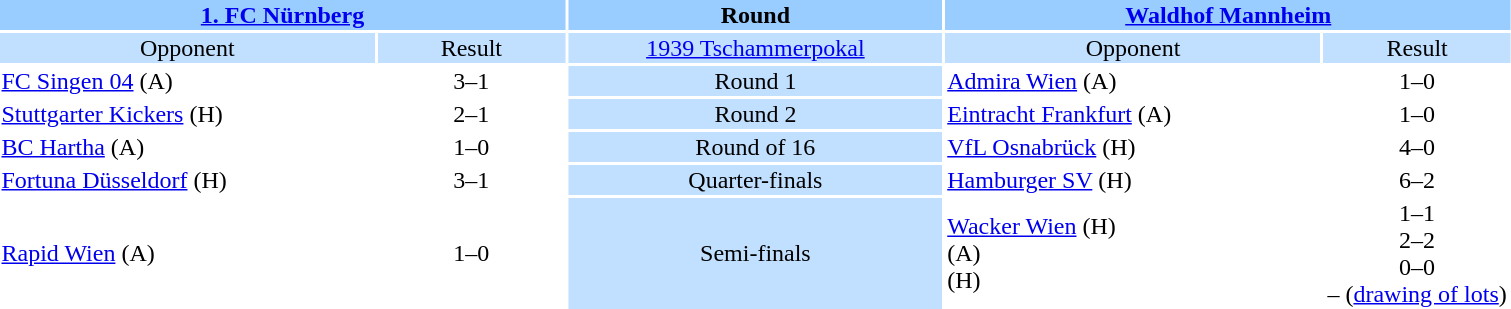<table style="width:80%; text-align:center;">
<tr style="vertical-align:top; background:#99CCFF;">
<th colspan="2"><a href='#'>1. FC Nürnberg</a></th>
<th style="width:20%">Round</th>
<th colspan="2"><a href='#'>Waldhof Mannheim</a></th>
</tr>
<tr style="vertical-align:top; background:#C1E0FF;">
<td style="width:20%">Opponent</td>
<td style="width:10%">Result</td>
<td><a href='#'>1939 Tschammerpokal</a></td>
<td style="width:20%">Opponent</td>
<td style="width:10%">Result</td>
</tr>
<tr>
<td align="left"><a href='#'>FC Singen 04</a> (A)</td>
<td>3–1</td>
<td style="background:#C1E0FF;">Round 1</td>
<td align="left"><a href='#'>Admira Wien</a> (A)</td>
<td>1–0</td>
</tr>
<tr>
<td align="left"><a href='#'>Stuttgarter Kickers</a> (H)</td>
<td>2–1</td>
<td style="background:#C1E0FF;">Round 2</td>
<td align="left"><a href='#'>Eintracht Frankfurt</a> (A)</td>
<td>1–0 </td>
</tr>
<tr>
<td align="left"><a href='#'>BC Hartha</a> (A)</td>
<td>1–0</td>
<td style="background:#C1E0FF;">Round of 16</td>
<td align="left"><a href='#'>VfL Osnabrück</a> (H)</td>
<td>4–0</td>
</tr>
<tr>
<td align="left"><a href='#'>Fortuna Düsseldorf</a> (H)</td>
<td>3–1</td>
<td style="background:#C1E0FF;">Quarter-finals</td>
<td align="left"><a href='#'>Hamburger SV</a> (H)</td>
<td>6–2</td>
</tr>
<tr>
<td align="left"><a href='#'>Rapid Wien</a> (A)</td>
<td>1–0</td>
<td style="background:#C1E0FF;">Semi-finals</td>
<td align="left"><a href='#'>Wacker Wien</a> (H)<br> (A)<br> (H)<br></td>
<td>1–1 <br>2–2 <br>0–0 <br>– (<a href='#'>drawing of lots</a>)</td>
</tr>
</table>
